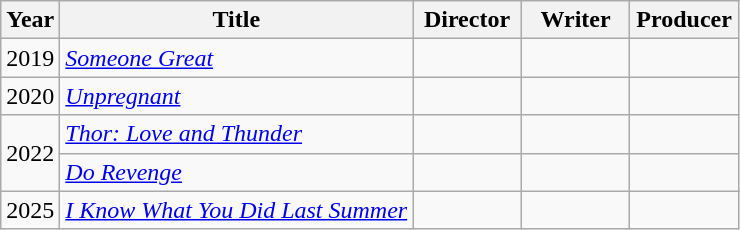<table class="wikitable">
<tr>
<th>Year</th>
<th>Title</th>
<th width="65">Director</th>
<th width="65">Writer</th>
<th width="65">Producer</th>
</tr>
<tr>
<td>2019</td>
<td><em><a href='#'>Someone Great</a></em></td>
<td></td>
<td></td>
<td></td>
</tr>
<tr>
<td>2020</td>
<td><em><a href='#'>Unpregnant</a></em></td>
<td></td>
<td></td>
<td></td>
</tr>
<tr>
<td rowspan=2>2022</td>
<td><em><a href='#'>Thor: Love and Thunder</a></em></td>
<td></td>
<td></td>
<td></td>
</tr>
<tr>
<td><em><a href='#'>Do Revenge</a></em></td>
<td></td>
<td></td>
<td></td>
</tr>
<tr>
<td>2025</td>
<td><em><a href='#'>I Know What You Did Last Summer</a></em></td>
<td></td>
<td></td>
<td></td>
</tr>
</table>
